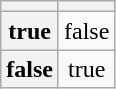<table class="wikitable" style="text-align: center">
<tr>
<th></th>
<th></th>
</tr>
<tr>
<th>true</th>
<td>false</td>
</tr>
<tr>
<th>false</th>
<td>true</td>
</tr>
</table>
